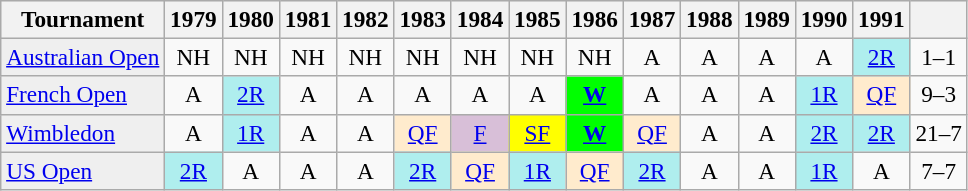<table class="wikitable" style=font-size:97%>
<tr bgcolor="#efefef">
<th>Tournament</th>
<th>1979</th>
<th>1980</th>
<th>1981</th>
<th>1982</th>
<th>1983</th>
<th>1984</th>
<th>1985</th>
<th>1986</th>
<th>1987</th>
<th>1988</th>
<th>1989</th>
<th>1990</th>
<th>1991</th>
<th></th>
</tr>
<tr>
<td style="background:#EFEFEF;"><a href='#'>Australian Open</a></td>
<td align="center">NH</td>
<td align="center">NH</td>
<td align="center">NH</td>
<td align="center">NH</td>
<td align="center">NH</td>
<td align="center">NH</td>
<td align="center">NH</td>
<td align="center">NH</td>
<td align="center">A</td>
<td align="center">A</td>
<td align="center">A</td>
<td align="center">A</td>
<td align="center" style="background:#afeeee;"><a href='#'>2R</a></td>
<td align="center">1–1</td>
</tr>
<tr>
<td style="background:#EFEFEF;"><a href='#'>French Open</a></td>
<td align="center">A</td>
<td align="center" style="background:#afeeee;"><a href='#'>2R</a></td>
<td align="center">A</td>
<td align="center">A</td>
<td align="center">A</td>
<td align="center">A</td>
<td align="center">A</td>
<td align="center" style="background:lime"><a href='#'><strong>W</strong></a></td>
<td align="center">A</td>
<td align="center">A</td>
<td align="center">A</td>
<td align="center" style="background:#afeeee;"><a href='#'>1R</a></td>
<td align="center" style="background:#ffebcd;"><a href='#'>QF</a></td>
<td align="center">9–3</td>
</tr>
<tr>
<td style="background:#EFEFEF;"><a href='#'>Wimbledon</a></td>
<td align="center">A</td>
<td align="center" style="background:#afeeee;"><a href='#'>1R</a></td>
<td align="center">A</td>
<td align="center">A</td>
<td align="center" style="background:#ffebcd;"><a href='#'>QF</a></td>
<td align="center" style="background:#D8BFD8;"><a href='#'>F</a></td>
<td align="center" style="background:yellow;"><a href='#'>SF</a></td>
<td align="center" style="background:lime"><a href='#'><strong>W</strong></a></td>
<td align="center" style="background:#ffebcd;"><a href='#'>QF</a></td>
<td align="center">A</td>
<td align="center">A</td>
<td align="center" style="background:#afeeee;"><a href='#'>2R</a></td>
<td align="center" style="background:#afeeee;"><a href='#'>2R</a></td>
<td align="center">21–7</td>
</tr>
<tr>
<td style="background:#EFEFEF;"><a href='#'>US Open</a></td>
<td align="center" style="background:#afeeee;"><a href='#'>2R</a></td>
<td align="center">A</td>
<td align="center">A</td>
<td align="center">A</td>
<td align="center" style="background:#afeeee;"><a href='#'>2R</a></td>
<td align="center" style="background:#ffebcd;"><a href='#'>QF</a></td>
<td align="center" style="background:#afeeee;"><a href='#'>1R</a></td>
<td align="center" style="background:#ffebcd;"><a href='#'>QF</a></td>
<td align="center" style="background:#afeeee;"><a href='#'>2R</a></td>
<td align="center">A</td>
<td align="center">A</td>
<td align="center" style="background:#afeeee;"><a href='#'>1R</a></td>
<td align="center">A</td>
<td align="center">7–7</td>
</tr>
</table>
